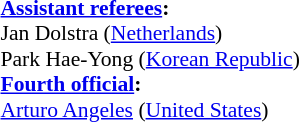<table width=100% style="font-size: 90%">
<tr>
<td><br><strong><a href='#'>Assistant referees</a>:</strong>
<br>Jan Dolstra (<a href='#'>Netherlands</a>)
<br>Park Hae-Yong (<a href='#'>Korean Republic</a>)
<br><strong><a href='#'>Fourth official</a>:</strong>
<br><a href='#'>Arturo Angeles</a> (<a href='#'>United States</a>)</td>
</tr>
</table>
